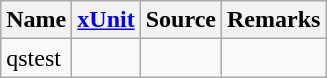<table class="wikitable sortable">
<tr>
<th>Name</th>
<th><a href='#'>xUnit</a></th>
<th>Source</th>
<th>Remarks</th>
</tr>
<tr>
<td>qstest</td>
<td></td>
<td></td>
<td></td>
</tr>
</table>
